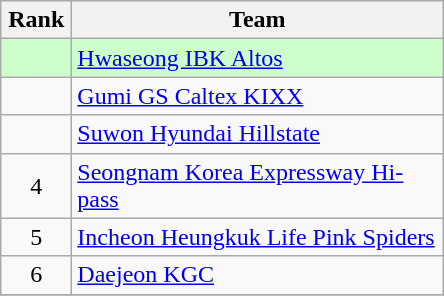<table class="wikitable" style="text-align: center;">
<tr>
<th width=40>Rank</th>
<th width=240>Team</th>
</tr>
<tr bgcolor=#ccffcc>
<td></td>
<td align=left><a href='#'>Hwaseong IBK Altos</a></td>
</tr>
<tr>
<td></td>
<td align=left><a href='#'>Gumi GS Caltex KIXX</a></td>
</tr>
<tr>
<td></td>
<td align=left><a href='#'>Suwon Hyundai Hillstate</a></td>
</tr>
<tr>
<td>4</td>
<td align=left><a href='#'>Seongnam Korea Expressway Hi-pass</a></td>
</tr>
<tr>
<td>5</td>
<td align=left><a href='#'>Incheon Heungkuk Life Pink Spiders</a></td>
</tr>
<tr>
<td>6</td>
<td align=left><a href='#'>Daejeon KGC</a></td>
</tr>
<tr>
</tr>
</table>
